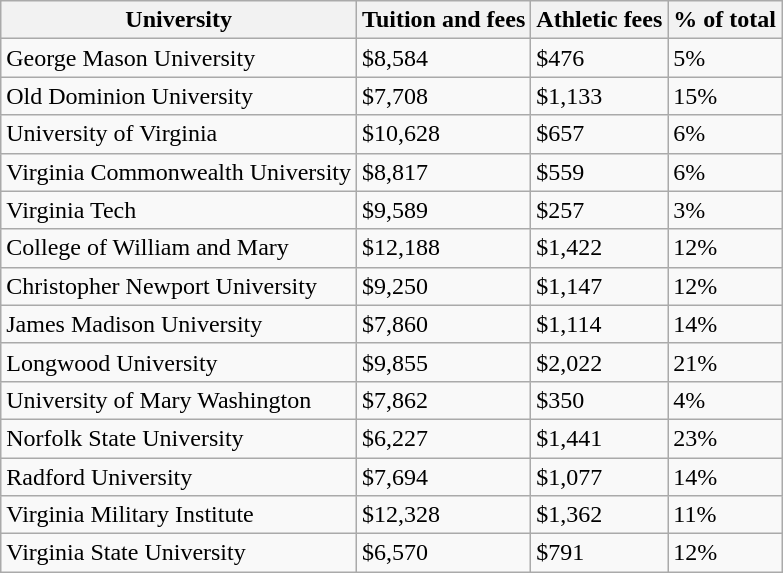<table class="wikitable">
<tr>
<th>University</th>
<th>Tuition and fees</th>
<th>Athletic fees</th>
<th>% of total</th>
</tr>
<tr>
<td>George Mason University</td>
<td>$8,584</td>
<td>$476</td>
<td>5%</td>
</tr>
<tr>
<td>Old Dominion University</td>
<td>$7,708</td>
<td>$1,133</td>
<td>15%</td>
</tr>
<tr>
<td>University of Virginia</td>
<td>$10,628</td>
<td>$657</td>
<td>6%</td>
</tr>
<tr>
<td>Virginia Commonwealth University</td>
<td>$8,817</td>
<td>$559</td>
<td>6%</td>
</tr>
<tr>
<td>Virginia Tech</td>
<td>$9,589</td>
<td>$257</td>
<td>3%</td>
</tr>
<tr>
<td>College of William and Mary</td>
<td>$12,188</td>
<td>$1,422</td>
<td>12%</td>
</tr>
<tr>
<td>Christopher Newport University</td>
<td>$9,250</td>
<td>$1,147</td>
<td>12%</td>
</tr>
<tr>
<td>James Madison University</td>
<td>$7,860</td>
<td>$1,114</td>
<td>14%</td>
</tr>
<tr>
<td>Longwood University</td>
<td>$9,855</td>
<td>$2,022</td>
<td>21%</td>
</tr>
<tr>
<td>University of Mary Washington</td>
<td>$7,862</td>
<td>$350</td>
<td>4%</td>
</tr>
<tr>
<td>Norfolk State University</td>
<td>$6,227</td>
<td>$1,441</td>
<td>23%</td>
</tr>
<tr>
<td>Radford University</td>
<td>$7,694</td>
<td>$1,077</td>
<td>14%</td>
</tr>
<tr>
<td>Virginia Military Institute</td>
<td>$12,328</td>
<td>$1,362</td>
<td>11%</td>
</tr>
<tr>
<td>Virginia State University</td>
<td>$6,570</td>
<td>$791</td>
<td>12%</td>
</tr>
</table>
